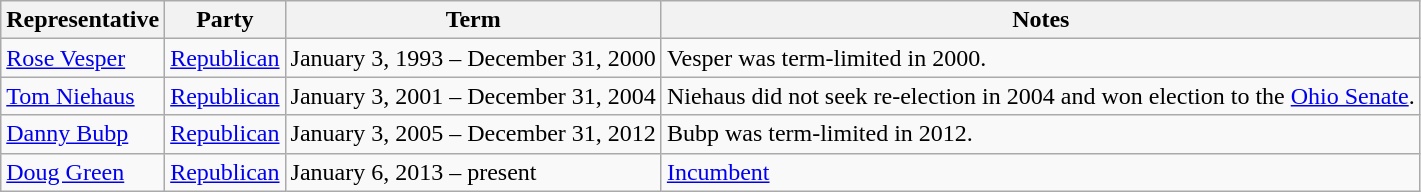<table class=wikitable>
<tr valign=bottom>
<th>Representative</th>
<th>Party</th>
<th>Term</th>
<th>Notes</th>
</tr>
<tr>
<td><a href='#'>Rose Vesper</a></td>
<td><a href='#'>Republican</a></td>
<td>January 3, 1993 – December 31, 2000</td>
<td>Vesper was term-limited in 2000.</td>
</tr>
<tr>
<td><a href='#'>Tom Niehaus</a></td>
<td><a href='#'>Republican</a></td>
<td>January 3, 2001 – December 31, 2004</td>
<td>Niehaus did not seek re-election in 2004 and won election to the <a href='#'>Ohio Senate</a>.</td>
</tr>
<tr>
<td><a href='#'>Danny Bubp</a></td>
<td><a href='#'>Republican</a></td>
<td>January 3, 2005 – December 31, 2012</td>
<td>Bubp was term-limited in 2012.</td>
</tr>
<tr>
<td><a href='#'>Doug Green</a></td>
<td><a href='#'>Republican</a></td>
<td>January 6, 2013 – present</td>
<td><a href='#'>Incumbent</a></td>
</tr>
</table>
